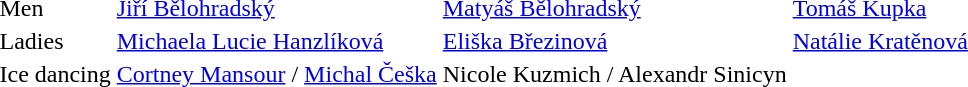<table>
<tr>
<td>Men</td>
<td><a href='#'>Jiří Bělohradský</a></td>
<td><a href='#'>Matyáš Bělohradský</a></td>
<td><a href='#'>Tomáš Kupka</a></td>
</tr>
<tr>
<td>Ladies</td>
<td><a href='#'>Michaela Lucie Hanzlíková</a></td>
<td><a href='#'>Eliška Březinová</a></td>
<td><a href='#'>Natálie Kratěnová</a></td>
</tr>
<tr>
<td>Ice dancing</td>
<td><a href='#'>Cortney Mansour</a> / <a href='#'>Michal Češka</a></td>
<td>Nicole Kuzmich / Alexandr Sinicyn</td>
<td></td>
</tr>
</table>
